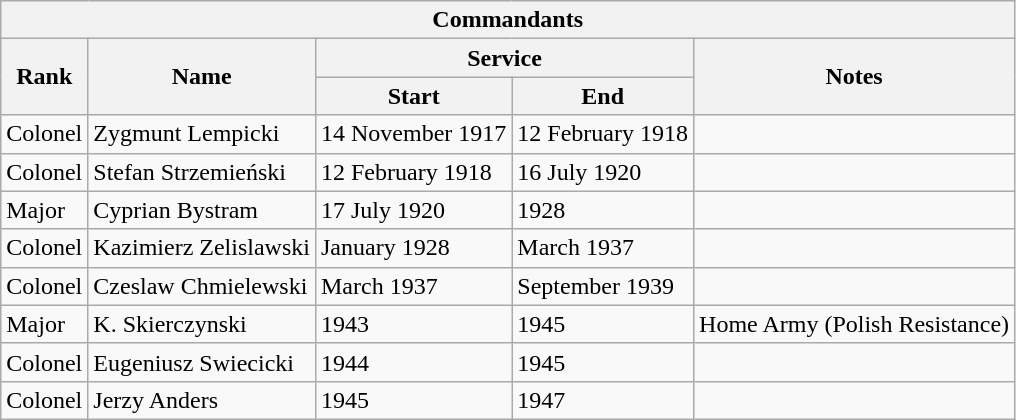<table class="wikitable">
<tr>
<th colspan="5">Commandants</th>
</tr>
<tr>
<th rowspan="2">Rank</th>
<th rowspan="2">Name</th>
<th colspan="2">Service</th>
<th rowspan="2">Notes</th>
</tr>
<tr>
<th>Start</th>
<th>End</th>
</tr>
<tr>
<td>Colonel</td>
<td>Zygmunt Lempicki</td>
<td>14 November 1917</td>
<td>12 February 1918</td>
<td></td>
</tr>
<tr>
<td>Colonel</td>
<td>Stefan Strzemieński</td>
<td>12 February 1918</td>
<td>16 July 1920</td>
<td></td>
</tr>
<tr>
<td>Major</td>
<td>Cyprian Bystram</td>
<td>17 July 1920</td>
<td>1928</td>
<td></td>
</tr>
<tr>
<td>Colonel</td>
<td>Kazimierz Zelislawski</td>
<td>January 1928</td>
<td>March 1937</td>
<td></td>
</tr>
<tr>
<td>Colonel</td>
<td>Czeslaw Chmielewski</td>
<td>March 1937</td>
<td>September 1939</td>
<td></td>
</tr>
<tr>
<td>Major</td>
<td>K. Skierczynski</td>
<td>1943</td>
<td>1945</td>
<td>Home Army (Polish Resistance)</td>
</tr>
<tr>
<td>Colonel</td>
<td>Eugeniusz Swiecicki</td>
<td>1944</td>
<td>1945</td>
<td></td>
</tr>
<tr>
<td>Colonel</td>
<td>Jerzy Anders</td>
<td>1945</td>
<td>1947</td>
<td></td>
</tr>
</table>
